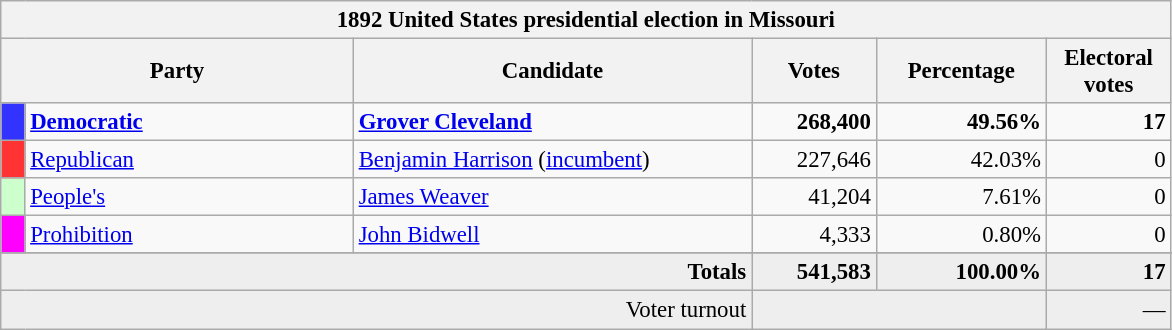<table class="wikitable" style="font-size: 95%;">
<tr>
<th colspan="6">1892 United States presidential election in Missouri</th>
</tr>
<tr>
<th colspan="2" style="width: 15em">Party</th>
<th style="width: 17em">Candidate</th>
<th style="width: 5em">Votes</th>
<th style="width: 7em">Percentage</th>
<th style="width: 5em">Electoral votes</th>
</tr>
<tr>
<th style="background-color:#3333FF; width: 3px"></th>
<td style="width: 130px"><strong><a href='#'>Democratic</a></strong></td>
<td><strong><a href='#'>Grover Cleveland</a></strong></td>
<td align="right"><strong>268,400</strong></td>
<td align="right"><strong>49.56%</strong></td>
<td align="right"><strong>17</strong></td>
</tr>
<tr>
<th style="background-color:#FF3333; width: 3px"></th>
<td style="width: 130px"><a href='#'>Republican</a></td>
<td><a href='#'>Benjamin Harrison</a> (<a href='#'>incumbent</a>)</td>
<td align="right">227,646</td>
<td align="right">42.03%</td>
<td align="right">0</td>
</tr>
<tr>
<th style="background-color:#CCFFCC; width: 3px"></th>
<td style="width: 130px"><a href='#'>People's</a></td>
<td><a href='#'>James Weaver</a></td>
<td align="right">41,204</td>
<td align="right">7.61%</td>
<td align="right">0</td>
</tr>
<tr>
<th style="background-color:#FF00FF; width: 3px"></th>
<td style="width: 130px"><a href='#'>Prohibition</a></td>
<td><a href='#'>John Bidwell</a></td>
<td align="right">4,333</td>
<td align="right">0.80%</td>
<td align="right">0</td>
</tr>
<tr>
</tr>
<tr bgcolor="#EEEEEE">
<td colspan="3" align="right"><strong>Totals</strong></td>
<td align="right"><strong>541,583</strong></td>
<td align="right"><strong>100.00%</strong></td>
<td align="right"><strong>17</strong></td>
</tr>
<tr bgcolor="#EEEEEE">
<td colspan="3" align="right">Voter turnout</td>
<td colspan="2" align="right"></td>
<td align="right">—</td>
</tr>
</table>
